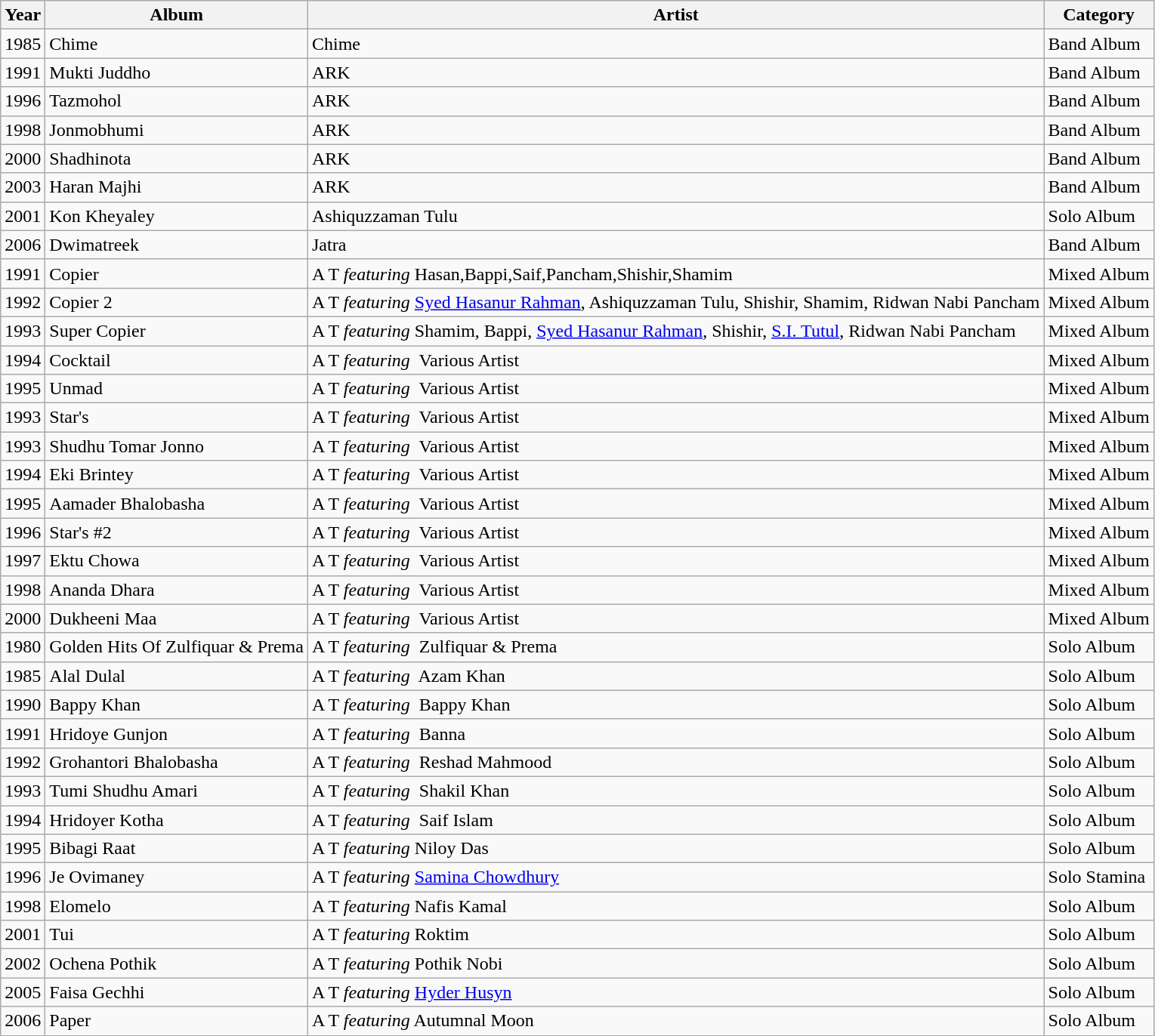<table class="wikitable">
<tr>
<th>Year</th>
<th>Album</th>
<th>Artist</th>
<th>Category</th>
</tr>
<tr>
<td>1985</td>
<td>Chime</td>
<td>Chime</td>
<td>Band Album</td>
</tr>
<tr>
<td>1991</td>
<td>Mukti Juddho</td>
<td>ARK</td>
<td>Band Album</td>
</tr>
<tr>
<td>1996</td>
<td>Tazmohol</td>
<td>ARK</td>
<td>Band Album</td>
</tr>
<tr>
<td>1998</td>
<td>Jonmobhumi</td>
<td>ARK</td>
<td>Band Album</td>
</tr>
<tr>
<td>2000</td>
<td>Shadhinota</td>
<td>ARK</td>
<td>Band Album</td>
</tr>
<tr>
<td>2003</td>
<td>Haran Majhi</td>
<td>ARK</td>
<td>Band Album</td>
</tr>
<tr>
<td>2001</td>
<td>Kon Kheyaley</td>
<td>Ashiquzzaman Tulu</td>
<td>Solo Album</td>
</tr>
<tr>
<td>2006</td>
<td>Dwimatreek</td>
<td>Jatra</td>
<td>Band Album</td>
</tr>
<tr>
<td>1991</td>
<td>Copier</td>
<td>A T <em>featuring</em> Hasan,Bappi,Saif,Pancham,Shishir,Shamim</td>
<td>Mixed Album</td>
</tr>
<tr>
<td>1992</td>
<td>Copier 2</td>
<td>A T <em>featuring</em> <a href='#'>Syed Hasanur Rahman</a>, Ashiquzzaman Tulu, Shishir, Shamim, Ridwan Nabi Pancham</td>
<td>Mixed Album</td>
</tr>
<tr>
<td>1993</td>
<td>Super Copier</td>
<td>A T <em>featuring</em> Shamim, Bappi, <a href='#'>Syed Hasanur Rahman</a>, Shishir, <a href='#'>S.I. Tutul</a>, Ridwan Nabi Pancham</td>
<td>Mixed Album</td>
</tr>
<tr>
<td>1994</td>
<td>Cocktail</td>
<td>A T <em>featuring</em>  Various Artist</td>
<td>Mixed Album</td>
</tr>
<tr>
<td>1995</td>
<td>Unmad</td>
<td>A T <em>featuring</em>  Various Artist</td>
<td>Mixed Album</td>
</tr>
<tr>
<td>1993</td>
<td>Star's</td>
<td>A T <em>featuring</em>  Various Artist</td>
<td>Mixed Album</td>
</tr>
<tr>
<td>1993</td>
<td>Shudhu Tomar Jonno</td>
<td>A T <em>featuring</em>  Various Artist</td>
<td>Mixed Album</td>
</tr>
<tr>
<td>1994</td>
<td>Eki Brintey</td>
<td>A T <em>featuring</em>  Various Artist</td>
<td>Mixed Album</td>
</tr>
<tr>
<td>1995</td>
<td>Aamader Bhalobasha</td>
<td>A T <em>featuring</em>  Various Artist</td>
<td>Mixed Album</td>
</tr>
<tr>
<td>1996</td>
<td>Star's #2</td>
<td>A T <em>featuring</em>  Various Artist</td>
<td>Mixed Album</td>
</tr>
<tr>
<td>1997</td>
<td>Ektu Chowa</td>
<td>A T <em>featuring</em>  Various Artist</td>
<td>Mixed Album</td>
</tr>
<tr>
<td>1998</td>
<td>Ananda Dhara</td>
<td>A T <em>featuring</em>  Various Artist</td>
<td>Mixed Album</td>
</tr>
<tr>
<td>2000</td>
<td>Dukheeni Maa</td>
<td>A T <em>featuring</em>  Various Artist</td>
<td>Mixed Album</td>
</tr>
<tr>
<td>1980</td>
<td>Golden Hits Of Zulfiquar & Prema</td>
<td>A T <em>featuring</em>  Zulfiquar & Prema</td>
<td>Solo Album</td>
</tr>
<tr>
<td>1985</td>
<td>Alal Dulal</td>
<td>A T <em>featuring</em>  Azam Khan</td>
<td>Solo Album</td>
</tr>
<tr>
<td>1990</td>
<td>Bappy Khan</td>
<td>A T <em>featuring</em>  Bappy Khan</td>
<td>Solo Album</td>
</tr>
<tr>
<td>1991</td>
<td>Hridoye Gunjon</td>
<td>A T <em>featuring</em>  Banna</td>
<td>Solo Album</td>
</tr>
<tr>
<td>1992</td>
<td>Grohantori Bhalobasha</td>
<td>A T <em>featuring</em>  Reshad Mahmood</td>
<td>Solo Album</td>
</tr>
<tr>
<td>1993</td>
<td>Tumi Shudhu Amari</td>
<td>A T <em>featuring</em>  Shakil Khan</td>
<td>Solo Album</td>
</tr>
<tr>
<td>1994</td>
<td>Hridoyer Kotha</td>
<td>A T <em>featuring</em>  Saif Islam</td>
<td>Solo Album</td>
</tr>
<tr>
<td>1995</td>
<td>Bibagi Raat</td>
<td>A T <em>featuring</em> Niloy Das</td>
<td>Solo Album</td>
</tr>
<tr>
<td>1996</td>
<td>Je Ovimaney</td>
<td>A T <em>featuring</em> <a href='#'>Samina Chowdhury</a></td>
<td>Solo Stamina</td>
</tr>
<tr>
<td>1998</td>
<td>Elomelo</td>
<td>A T <em>featuring</em> Nafis Kamal</td>
<td>Solo Album</td>
</tr>
<tr>
<td>2001</td>
<td>Tui</td>
<td>A T <em>featuring</em> Roktim</td>
<td>Solo Album</td>
</tr>
<tr>
<td>2002</td>
<td>Ochena Pothik</td>
<td>A T <em>featuring</em> Pothik Nobi</td>
<td>Solo Album</td>
</tr>
<tr>
<td>2005</td>
<td>Faisa Gechhi</td>
<td>A T <em>featuring</em> <a href='#'>Hyder Husyn</a></td>
<td>Solo Album</td>
</tr>
<tr>
<td>2006</td>
<td>Paper</td>
<td>A T <em>featuring</em> Autumnal Moon</td>
<td>Solo Album</td>
</tr>
</table>
